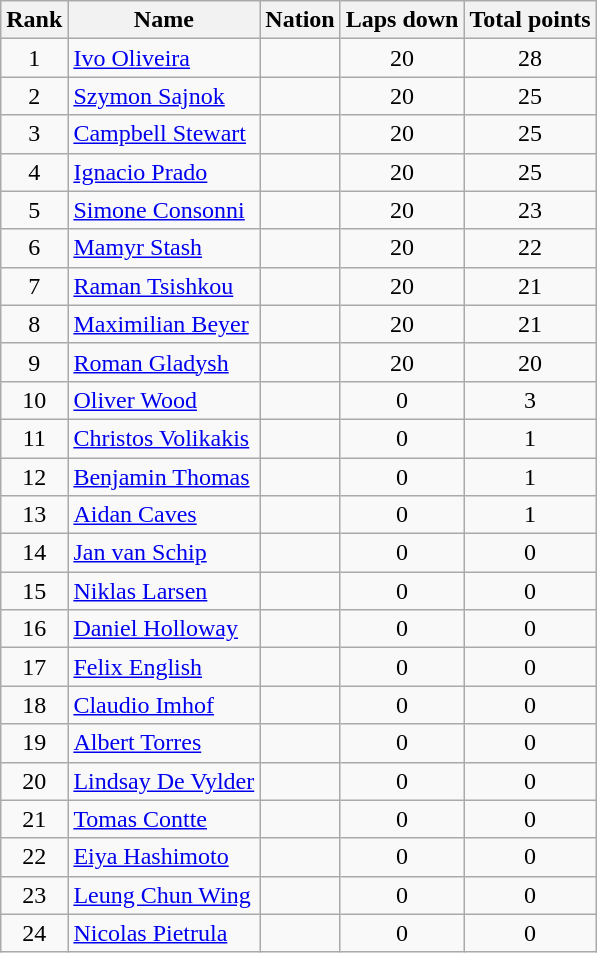<table class="wikitable sortable" style="text-align:center">
<tr>
<th>Rank</th>
<th>Name</th>
<th>Nation</th>
<th>Laps down</th>
<th>Total points</th>
</tr>
<tr>
<td>1</td>
<td align=left><a href='#'>Ivo Oliveira</a></td>
<td align=left></td>
<td>20</td>
<td>28</td>
</tr>
<tr>
<td>2</td>
<td align=left><a href='#'>Szymon Sajnok</a></td>
<td align=left></td>
<td>20</td>
<td>25</td>
</tr>
<tr>
<td>3</td>
<td align=left><a href='#'>Campbell Stewart</a></td>
<td align=left></td>
<td>20</td>
<td>25</td>
</tr>
<tr>
<td>4</td>
<td align=left><a href='#'>Ignacio Prado</a></td>
<td align=left></td>
<td>20</td>
<td>25</td>
</tr>
<tr>
<td>5</td>
<td align=left><a href='#'>Simone Consonni</a></td>
<td align=left></td>
<td>20</td>
<td>23</td>
</tr>
<tr>
<td>6</td>
<td align=left><a href='#'>Mamyr Stash</a></td>
<td align=left></td>
<td>20</td>
<td>22</td>
</tr>
<tr>
<td>7</td>
<td align=left><a href='#'>Raman Tsishkou</a></td>
<td align=left></td>
<td>20</td>
<td>21</td>
</tr>
<tr>
<td>8</td>
<td align=left><a href='#'>Maximilian Beyer</a></td>
<td align=left></td>
<td>20</td>
<td>21</td>
</tr>
<tr>
<td>9</td>
<td align=left><a href='#'>Roman Gladysh</a></td>
<td align=left></td>
<td>20</td>
<td>20</td>
</tr>
<tr>
<td>10</td>
<td align=left><a href='#'>Oliver Wood</a></td>
<td align=left></td>
<td>0</td>
<td>3</td>
</tr>
<tr>
<td>11</td>
<td align=left><a href='#'>Christos Volikakis</a></td>
<td align=left></td>
<td>0</td>
<td>1</td>
</tr>
<tr>
<td>12</td>
<td align=left><a href='#'>Benjamin Thomas</a></td>
<td align=left></td>
<td>0</td>
<td>1</td>
</tr>
<tr>
<td>13</td>
<td align=left><a href='#'>Aidan Caves</a></td>
<td align=left></td>
<td>0</td>
<td>1</td>
</tr>
<tr>
<td>14</td>
<td align=left><a href='#'>Jan van Schip</a></td>
<td align=left></td>
<td>0</td>
<td>0</td>
</tr>
<tr>
<td>15</td>
<td align=left><a href='#'>Niklas Larsen</a></td>
<td align=left></td>
<td>0</td>
<td>0</td>
</tr>
<tr>
<td>16</td>
<td align=left><a href='#'>Daniel Holloway</a></td>
<td align=left></td>
<td>0</td>
<td>0</td>
</tr>
<tr>
<td>17</td>
<td align=left><a href='#'>Felix English</a></td>
<td align=left></td>
<td>0</td>
<td>0</td>
</tr>
<tr>
<td>18</td>
<td align=left><a href='#'>Claudio Imhof</a></td>
<td align=left></td>
<td>0</td>
<td>0</td>
</tr>
<tr>
<td>19</td>
<td align=left><a href='#'>Albert Torres</a></td>
<td align=left></td>
<td>0</td>
<td>0</td>
</tr>
<tr>
<td>20</td>
<td align=left><a href='#'>Lindsay De Vylder</a></td>
<td align=left></td>
<td>0</td>
<td>0</td>
</tr>
<tr>
<td>21</td>
<td align=left><a href='#'>Tomas Contte</a></td>
<td align=left></td>
<td>0</td>
<td>0</td>
</tr>
<tr>
<td>22</td>
<td align=left><a href='#'>Eiya Hashimoto</a></td>
<td align=left></td>
<td>0</td>
<td>0</td>
</tr>
<tr>
<td>23</td>
<td align=left><a href='#'>Leung Chun Wing</a></td>
<td align=left></td>
<td>0</td>
<td>0</td>
</tr>
<tr>
<td>24</td>
<td align=left><a href='#'>Nicolas Pietrula</a></td>
<td align=left></td>
<td>0</td>
<td>0</td>
</tr>
</table>
